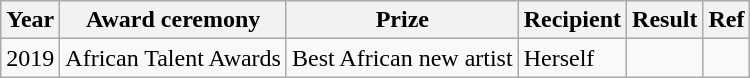<table class="wikitable">
<tr>
<th>Year</th>
<th>Award ceremony</th>
<th>Prize</th>
<th>Recipient</th>
<th>Result</th>
<th>Ref</th>
</tr>
<tr>
<td rowspan="1">2019</td>
<td rowspan="1">African Talent Awards</td>
<td>Best African new artist</td>
<td rowspan="1">Herself</td>
<td></td>
<td rowspan="1"></td>
</tr>
</table>
